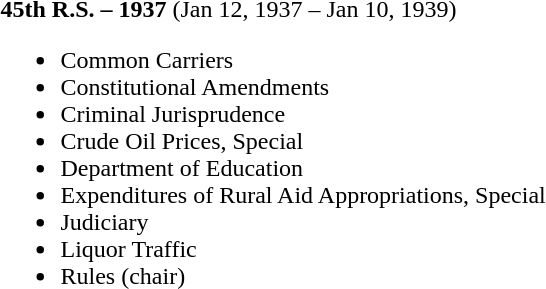<table>
<tr>
<td><strong>45th R.S. – 1937</strong> (Jan 12, 1937 – Jan 10, 1939)<br><ul><li>Common Carriers</li><li>Constitutional Amendments</li><li>Criminal Jurisprudence</li><li>Crude Oil Prices, Special</li><li>Department of Education</li><li>Expenditures of Rural Aid Appropriations, Special</li><li>Judiciary</li><li>Liquor Traffic</li><li>Rules (chair)</li></ul></td>
</tr>
</table>
